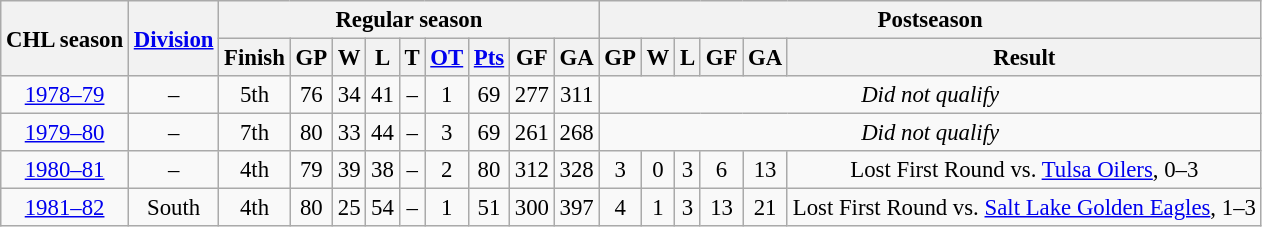<table class="wikitable" style="text-align: center; font-size: 95%">
<tr>
<th scope="col" rowspan="2">CHL season</th>
<th scope="col" rowspan="2"><a href='#'>Division</a></th>
<th colspan="9">Regular season</th>
<th colspan="6">Postseason</th>
</tr>
<tr>
<th>Finish</th>
<th>GP</th>
<th>W</th>
<th>L</th>
<th>T</th>
<th><a href='#'>OT</a></th>
<th><a href='#'>Pts</a></th>
<th>GF</th>
<th>GA</th>
<th>GP</th>
<th>W</th>
<th>L</th>
<th>GF</th>
<th>GA</th>
<th>Result</th>
</tr>
<tr>
<td><a href='#'>1978–79</a></td>
<td>–</td>
<td>5th</td>
<td>76</td>
<td>34</td>
<td>41</td>
<td>–</td>
<td>1</td>
<td>69</td>
<td>277</td>
<td>311</td>
<td colspan=6 align=center><em>Did not qualify</em></td>
</tr>
<tr>
<td><a href='#'>1979–80</a></td>
<td>–</td>
<td>7th</td>
<td>80</td>
<td>33</td>
<td>44</td>
<td>–</td>
<td>3</td>
<td>69</td>
<td>261</td>
<td>268</td>
<td colspan=6 align=center><em>Did not qualify</em></td>
</tr>
<tr>
<td><a href='#'>1980–81</a></td>
<td>–</td>
<td>4th</td>
<td>79</td>
<td>39</td>
<td>38</td>
<td>–</td>
<td>2</td>
<td>80</td>
<td>312</td>
<td>328</td>
<td>3</td>
<td>0</td>
<td>3</td>
<td>6</td>
<td>13</td>
<td>Lost First Round vs. <a href='#'>Tulsa Oilers</a>, 0–3</td>
</tr>
<tr>
<td><a href='#'>1981–82</a></td>
<td>South</td>
<td>4th</td>
<td>80</td>
<td>25</td>
<td>54</td>
<td>–</td>
<td>1</td>
<td>51</td>
<td>300</td>
<td>397</td>
<td>4</td>
<td>1</td>
<td>3</td>
<td>13</td>
<td>21</td>
<td>Lost First Round vs. <a href='#'>Salt Lake Golden Eagles</a>, 1–3</td>
</tr>
</table>
